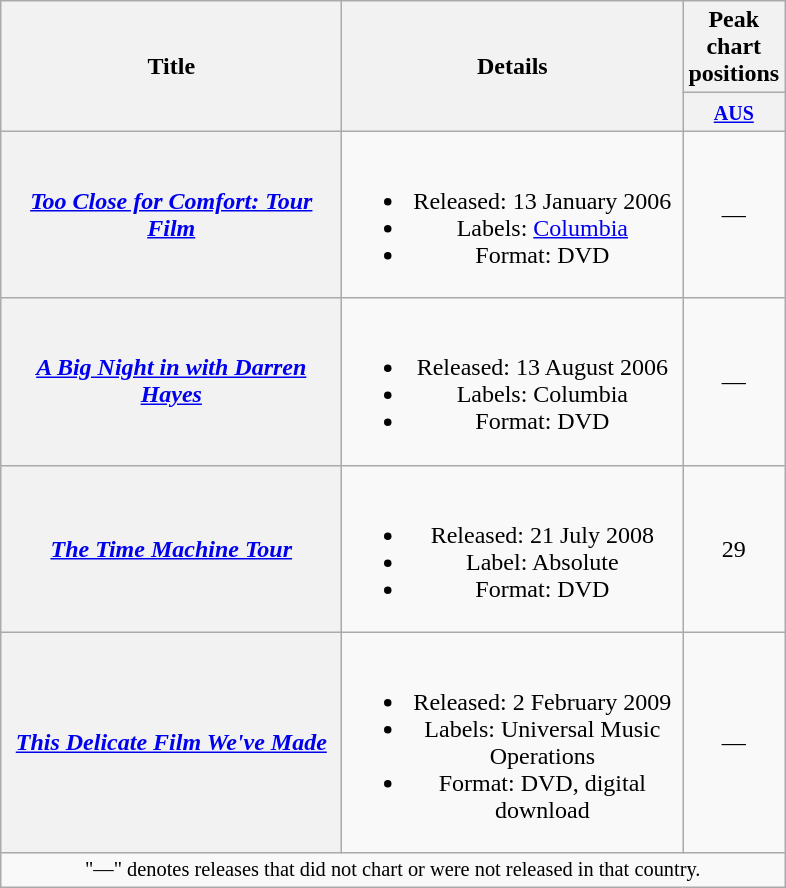<table class="wikitable plainrowheaders" style="text-align:center;" border="1">
<tr>
<th rowspan="2" width=220>Title</th>
<th rowspan="2" width=220>Details</th>
<th colspan="1">Peak chart positions</th>
</tr>
<tr>
<th width=30><small><a href='#'>AUS</a><br></small></th>
</tr>
<tr>
<th scope="row"><em><a href='#'>Too Close for Comfort: Tour Film</a></em></th>
<td><br><ul><li>Released: 13 January 2006</li><li>Labels: <a href='#'>Columbia</a></li><li>Format: DVD</li></ul></td>
<td align="center">—</td>
</tr>
<tr>
<th scope="row"><em><a href='#'>A Big Night in with Darren Hayes</a></em></th>
<td><br><ul><li>Released: 13 August 2006</li><li>Labels: Columbia</li><li>Format: DVD</li></ul></td>
<td align="center">—</td>
</tr>
<tr>
<th scope="row"><em><a href='#'>The Time Machine Tour</a></em></th>
<td><br><ul><li>Released: 21 July 2008</li><li>Label: Absolute</li><li>Format: DVD</li></ul></td>
<td align="center">29</td>
</tr>
<tr>
<th scope="row"><em><a href='#'>This Delicate Film We've Made</a></em></th>
<td><br><ul><li>Released: 2 February 2009</li><li>Labels: Universal Music Operations</li><li>Format: DVD, digital download</li></ul></td>
<td align="center">—</td>
</tr>
<tr>
<td align="center" colspan="8" style="font-size: 85%">"—" denotes releases that did not chart or were not released in that country.</td>
</tr>
</table>
